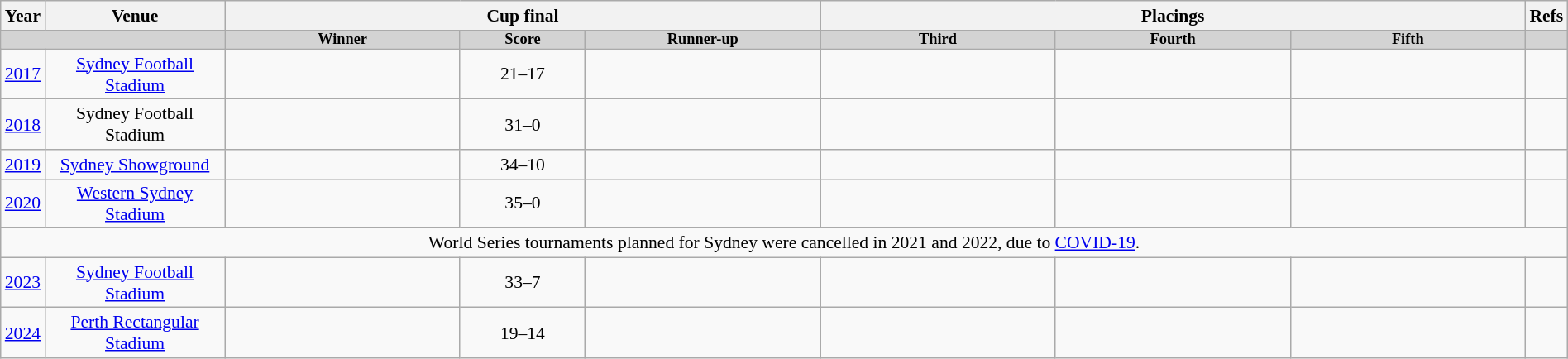<table class="wikitable" style="font-size:90%; width: 100%; text-align: center;">
<tr>
<th>Year</th>
<th>Venue</th>
<th colspan=3>Cup final</th>
<th colspan=3>Placings</th>
<th>Refs</th>
</tr>
<tr bgcolor=lightgrey style="line-height:9px; font-size:85%; padding:0px;">
<td colspan=2 style="font-weight:bold;"></td>
<td width=15% style="font-weight:bold;"><span>Winner</span></td>
<td width=8%  style="font-weight:bold;"><span>Score</span></td>
<td width=15% style="font-weight:bold;"><span>Runner-up</span></td>
<td width=15% style="font-weight:bold;"><span>Third</span></td>
<td width=15% style="font-weight:bold;"><span>Fourth</span></td>
<td width=15% style="font-weight:bold;"><span>Fifth</span></td>
<td></td>
</tr>
<tr>
<td><a href='#'>2017</a></td>
<td><a href='#'>Sydney Football Stadium</a></td>
<td></td>
<td>21–17</td>
<td></td>
<td></td>
<td></td>
<td></td>
<td></td>
</tr>
<tr>
<td><a href='#'>2018</a></td>
<td>Sydney Football Stadium</td>
<td></td>
<td>31–0</td>
<td></td>
<td></td>
<td></td>
<td></td>
<td></td>
</tr>
<tr>
<td><a href='#'>2019</a></td>
<td><a href='#'>Sydney Showground</a></td>
<td></td>
<td>34–10</td>
<td></td>
<td></td>
<td></td>
<td></td>
<td></td>
</tr>
<tr>
<td><a href='#'>2020</a></td>
<td style="padding:2px;"><a href='#'>Western Sydney Stadium</a></td>
<td></td>
<td>35–0</td>
<td></td>
<td></td>
<td></td>
<td></td>
<td></td>
</tr>
<tr>
<td colspan=100%>World Series tournaments planned for Sydney were cancelled in 2021 and 2022, due to <a href='#'>COVID-19</a>.</td>
</tr>
<tr>
<td><a href='#'>2023</a></td>
<td><a href='#'>Sydney Football Stadium</a></td>
<td></td>
<td>33–7</td>
<td></td>
<td></td>
<td></td>
<td></td>
<td></td>
</tr>
<tr>
<td><a href='#'>2024</a></td>
<td><a href='#'>Perth Rectangular Stadium</a></td>
<td></td>
<td>19–14</td>
<td></td>
<td></td>
<td></td>
<td></td>
<td></td>
</tr>
</table>
